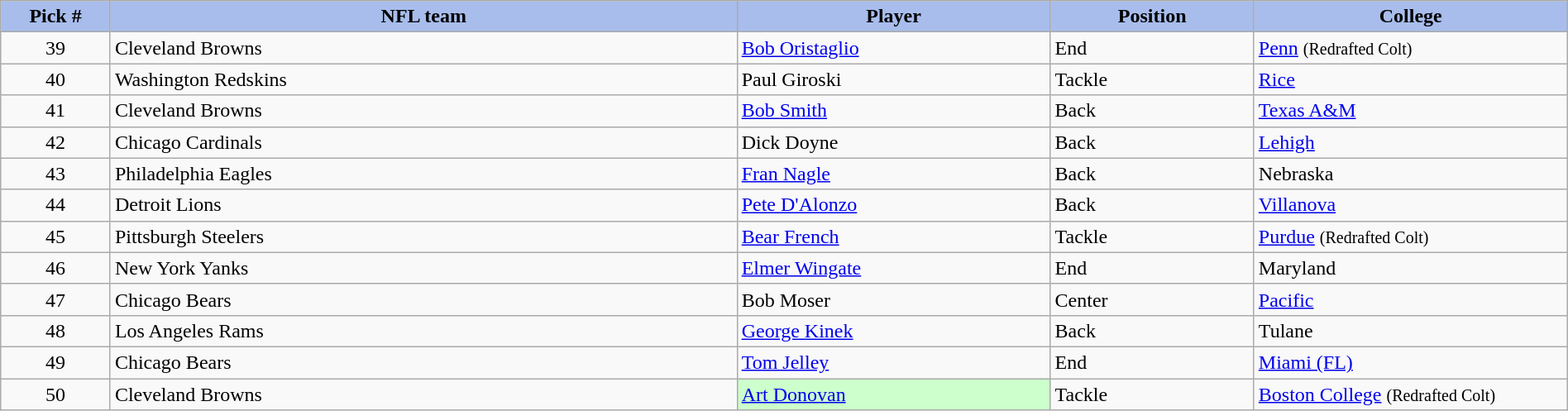<table class="wikitable sortable sortable" style="width: 100%">
<tr>
<th style="background:#A8BDEC;" width=7%>Pick #</th>
<th width=40% style="background:#A8BDEC;">NFL team</th>
<th width=20% style="background:#A8BDEC;">Player</th>
<th width=13% style="background:#A8BDEC;">Position</th>
<th style="background:#A8BDEC;">College</th>
</tr>
<tr>
<td align=center>39</td>
<td>Cleveland Browns</td>
<td><a href='#'>Bob Oristaglio</a></td>
<td>End</td>
<td><a href='#'>Penn</a> <small>(Redrafted Colt)</small></td>
</tr>
<tr>
<td align=center>40</td>
<td>Washington Redskins</td>
<td>Paul Giroski</td>
<td>Tackle</td>
<td><a href='#'>Rice</a></td>
</tr>
<tr>
<td align=center>41</td>
<td>Cleveland Browns</td>
<td><a href='#'>Bob Smith</a></td>
<td>Back</td>
<td><a href='#'>Texas A&M</a></td>
</tr>
<tr>
<td align=center>42</td>
<td>Chicago Cardinals</td>
<td>Dick Doyne</td>
<td>Back</td>
<td><a href='#'>Lehigh</a></td>
</tr>
<tr>
<td align=center>43</td>
<td>Philadelphia Eagles</td>
<td><a href='#'>Fran Nagle</a></td>
<td>Back</td>
<td>Nebraska</td>
</tr>
<tr>
<td align=center>44</td>
<td>Detroit Lions</td>
<td><a href='#'>Pete D'Alonzo</a></td>
<td>Back</td>
<td><a href='#'>Villanova</a></td>
</tr>
<tr>
<td align=center>45</td>
<td>Pittsburgh Steelers</td>
<td><a href='#'>Bear French</a></td>
<td>Tackle</td>
<td><a href='#'>Purdue</a> <small>(Redrafted Colt)</small></td>
</tr>
<tr>
<td align=center>46</td>
<td>New York Yanks</td>
<td><a href='#'>Elmer Wingate</a></td>
<td>End</td>
<td>Maryland</td>
</tr>
<tr>
<td align=center>47</td>
<td>Chicago Bears</td>
<td>Bob Moser</td>
<td>Center</td>
<td><a href='#'>Pacific</a></td>
</tr>
<tr>
<td align=center>48</td>
<td>Los Angeles Rams</td>
<td><a href='#'>George Kinek</a></td>
<td>Back</td>
<td>Tulane</td>
</tr>
<tr>
<td align=center>49</td>
<td>Chicago Bears</td>
<td><a href='#'>Tom Jelley</a></td>
<td>End</td>
<td><a href='#'>Miami (FL)</a></td>
</tr>
<tr>
<td align=center>50</td>
<td>Cleveland Browns</td>
<td bgcolor="#CCFFCC"><a href='#'>Art Donovan</a></td>
<td>Tackle</td>
<td><a href='#'>Boston College</a> <small>(Redrafted Colt)</small></td>
</tr>
</table>
